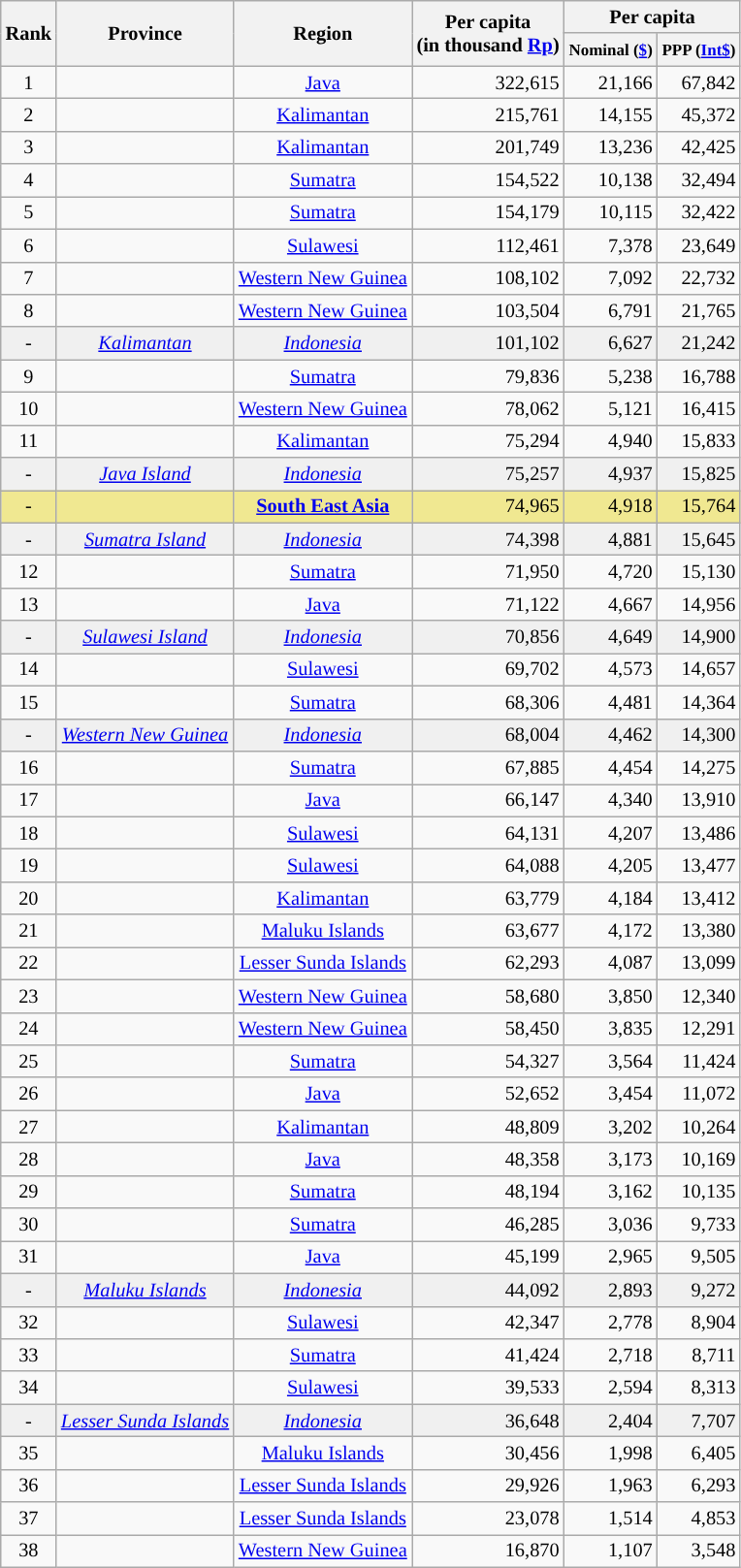<table class="wikitable sortable sticky-header-multi sort-under" style="text-align:center; font-size:85%;">
<tr>
<th rowspan="2">Rank</th>
<th rowspan="2">Province</th>
<th rowspan="2">Region</th>
<th rowspan="2">Per capita<br>(in thousand <a href='#'>Rp</a>)</th>
<th colspan="2">Per capita</th>
</tr>
<tr>
<th scope="col"><small>Nominal (<a href='#'>$</a>)</small></th>
<th scope="col"><small>PPP (<a href='#'>Int$</a>)</small></th>
</tr>
<tr>
<td align=center>1</td>
<td></td>
<td><a href='#'>Java</a></td>
<td align=right>322,615</td>
<td align=right>21,166</td>
<td align=right>67,842</td>
</tr>
<tr>
<td align=center>2</td>
<td></td>
<td><a href='#'>Kalimantan</a></td>
<td align=right>215,761</td>
<td align=right>14,155</td>
<td align=right>45,372</td>
</tr>
<tr>
<td align=center>3</td>
<td></td>
<td><a href='#'>Kalimantan</a></td>
<td align=right>201,749</td>
<td align=right>13,236</td>
<td align=right>42,425</td>
</tr>
<tr>
<td align=center>4</td>
<td></td>
<td><a href='#'>Sumatra</a></td>
<td align=right>154,522</td>
<td align=right>10,138</td>
<td align=right>32,494</td>
</tr>
<tr>
<td align=center>5</td>
<td></td>
<td><a href='#'>Sumatra</a></td>
<td align=right>154,179</td>
<td align=right>10,115</td>
<td align=right>32,422</td>
</tr>
<tr>
<td align=center>6</td>
<td></td>
<td><a href='#'>Sulawesi</a></td>
<td align=right>112,461</td>
<td align=right>7,378</td>
<td align=right>23,649</td>
</tr>
<tr>
<td align=center>7</td>
<td></td>
<td><a href='#'>Western New Guinea</a></td>
<td align=right>108,102</td>
<td align=right>7,092</td>
<td align=right>22,732</td>
</tr>
<tr>
<td align=center>8</td>
<td></td>
<td><a href='#'>Western New Guinea</a></td>
<td align=right>103,504</td>
<td align=right>6,791</td>
<td align=right>21,765</td>
</tr>
<tr style="background-color:#f0f0f0">
<td align=center>-</td>
<td><em><a href='#'>Kalimantan</a></em></td>
<td><em><a href='#'>Indonesia</a></em></td>
<td align=right>101,102</td>
<td align=right>6,627</td>
<td align=right>21,242</td>
</tr>
<tr>
<td align=center>9</td>
<td></td>
<td><a href='#'>Sumatra</a></td>
<td align=right>79,836</td>
<td align=right>5,238</td>
<td align=right>16,788</td>
</tr>
<tr>
<td align=center>10</td>
<td></td>
<td><a href='#'>Western New Guinea</a></td>
<td align=right>78,062</td>
<td align=right>5,121</td>
<td align=right>16,415</td>
</tr>
<tr>
<td align=center>11</td>
<td></td>
<td><a href='#'>Kalimantan</a></td>
<td align=right>75,294</td>
<td align=right>4,940</td>
<td align=right>15,833</td>
</tr>
<tr style="background-color:#f0f0f0">
<td align=center>-</td>
<td><em><a href='#'>Java Island</a></em></td>
<td><em><a href='#'>Indonesia</a></em></td>
<td align=right>75,257</td>
<td align=right>4,937</td>
<td align=right>15,825</td>
</tr>
<tr style="background:#F0E891">
<td align=center>-</td>
<td><strong></strong></td>
<td><strong><a href='#'>South East Asia</a></strong></td>
<td align=right>74,965</td>
<td align=right>4,918</td>
<td align=right>15,764</td>
</tr>
<tr style="background-color:#f0f0f0">
<td align=center>-</td>
<td><em><a href='#'>Sumatra Island</a></em></td>
<td><em><a href='#'>Indonesia</a></em></td>
<td align=right>74,398</td>
<td align=right>4,881</td>
<td align=right>15,645</td>
</tr>
<tr>
<td align=center>12</td>
<td></td>
<td><a href='#'>Sumatra</a></td>
<td align=right>71,950</td>
<td align=right>4,720</td>
<td align=right>15,130</td>
</tr>
<tr>
<td align=center>13</td>
<td></td>
<td><a href='#'>Java</a></td>
<td align=right>71,122</td>
<td align=right>4,667</td>
<td align=right>14,956</td>
</tr>
<tr style="background-color:#f0f0f0">
<td align=center>-</td>
<td><em><a href='#'>Sulawesi Island</a></em></td>
<td><em><a href='#'>Indonesia</a></em></td>
<td align=right>70,856</td>
<td align=right>4,649</td>
<td align=right>14,900</td>
</tr>
<tr>
<td align=center>14</td>
<td></td>
<td><a href='#'>Sulawesi</a></td>
<td align=right>69,702</td>
<td align=right>4,573</td>
<td align=right>14,657</td>
</tr>
<tr>
<td align=center>15</td>
<td></td>
<td><a href='#'>Sumatra</a></td>
<td align=right>68,306</td>
<td align=right>4,481</td>
<td align=right>14,364</td>
</tr>
<tr style="background-color:#f0f0f0">
<td align=center>-</td>
<td><em><a href='#'>Western New Guinea</a></em></td>
<td><em><a href='#'>Indonesia</a></em></td>
<td align=right>68,004</td>
<td align=right>4,462</td>
<td align=right>14,300</td>
</tr>
<tr>
<td align=center>16</td>
<td></td>
<td><a href='#'>Sumatra</a></td>
<td align=right>67,885</td>
<td align=right>4,454</td>
<td align=right>14,275</td>
</tr>
<tr>
<td align=center>17</td>
<td></td>
<td><a href='#'>Java</a></td>
<td align=right>66,147</td>
<td align=right>4,340</td>
<td align=right>13,910</td>
</tr>
<tr>
<td align=center>18</td>
<td></td>
<td><a href='#'>Sulawesi</a></td>
<td align=right>64,131</td>
<td align=right>4,207</td>
<td align=right>13,486</td>
</tr>
<tr>
<td align=center>19</td>
<td></td>
<td><a href='#'>Sulawesi</a></td>
<td align=right>64,088</td>
<td align=right>4,205</td>
<td align=right>13,477</td>
</tr>
<tr>
<td align=center>20</td>
<td></td>
<td><a href='#'>Kalimantan</a></td>
<td align=right>63,779</td>
<td align=right>4,184</td>
<td align=right>13,412</td>
</tr>
<tr>
<td align=center>21</td>
<td></td>
<td><a href='#'>Maluku Islands</a></td>
<td align=right>63,677</td>
<td align=right>4,172</td>
<td align=right>13,380</td>
</tr>
<tr>
<td align=center>22</td>
<td></td>
<td><a href='#'>Lesser Sunda Islands</a></td>
<td align=right>62,293</td>
<td align=right>4,087</td>
<td align=right>13,099</td>
</tr>
<tr>
<td align=center>23</td>
<td></td>
<td><a href='#'>Western New Guinea</a></td>
<td align=right>58,680</td>
<td align=right>3,850</td>
<td align=right>12,340</td>
</tr>
<tr>
<td align=center>24</td>
<td></td>
<td><a href='#'>Western New Guinea</a></td>
<td align=right>58,450</td>
<td align=right>3,835</td>
<td align=right>12,291</td>
</tr>
<tr>
<td align=center>25</td>
<td></td>
<td><a href='#'>Sumatra</a></td>
<td align=right>54,327</td>
<td align=right>3,564</td>
<td align=right>11,424</td>
</tr>
<tr>
<td align=center>26</td>
<td></td>
<td><a href='#'>Java</a></td>
<td align=right>52,652</td>
<td align=right>3,454</td>
<td align=right>11,072</td>
</tr>
<tr>
<td align=center>27</td>
<td></td>
<td><a href='#'>Kalimantan</a></td>
<td align=right>48,809</td>
<td align=right>3,202</td>
<td align=right>10,264</td>
</tr>
<tr>
<td align=center>28</td>
<td></td>
<td><a href='#'>Java</a></td>
<td align=right>48,358</td>
<td align=right>3,173</td>
<td align=right>10,169</td>
</tr>
<tr>
<td align=center>29</td>
<td></td>
<td><a href='#'>Sumatra</a></td>
<td align=right>48,194</td>
<td align=right>3,162</td>
<td align=right>10,135</td>
</tr>
<tr>
<td align=center>30</td>
<td></td>
<td><a href='#'>Sumatra</a></td>
<td align=right>46,285</td>
<td align=right>3,036</td>
<td align=right>9,733</td>
</tr>
<tr>
<td align=center>31</td>
<td></td>
<td><a href='#'>Java</a></td>
<td align=right>45,199</td>
<td align=right>2,965</td>
<td align=right>9,505</td>
</tr>
<tr style="background-color:#f0f0f0">
<td align=center>-</td>
<td><em><a href='#'>Maluku Islands</a></em></td>
<td><em><a href='#'>Indonesia</a></em></td>
<td align=right>44,092</td>
<td align=right>2,893</td>
<td align=right>9,272</td>
</tr>
<tr>
<td align=center>32</td>
<td></td>
<td><a href='#'>Sulawesi</a></td>
<td align=right>42,347</td>
<td align=right>2,778</td>
<td align=right>8,904</td>
</tr>
<tr>
<td align=center>33</td>
<td></td>
<td><a href='#'>Sumatra</a></td>
<td align=right>41,424</td>
<td align=right>2,718</td>
<td align=right>8,711</td>
</tr>
<tr>
<td align=center>34</td>
<td></td>
<td><a href='#'>Sulawesi</a></td>
<td align=right>39,533</td>
<td align=right>2,594</td>
<td align=right>8,313</td>
</tr>
<tr style="background-color:#f0f0f0">
<td align=center>-</td>
<td><em><a href='#'>Lesser Sunda Islands</a></em></td>
<td><em><a href='#'>Indonesia</a></em></td>
<td align=right>36,648</td>
<td align=right>2,404</td>
<td align=right>7,707</td>
</tr>
<tr>
<td align=center>35</td>
<td></td>
<td><a href='#'>Maluku Islands</a></td>
<td align=right>30,456</td>
<td align=right>1,998</td>
<td align=right>6,405</td>
</tr>
<tr>
<td align=center>36</td>
<td></td>
<td><a href='#'>Lesser Sunda Islands</a></td>
<td align=right>29,926</td>
<td align=right>1,963</td>
<td align=right>6,293</td>
</tr>
<tr>
<td align=center>37</td>
<td></td>
<td><a href='#'>Lesser Sunda Islands</a></td>
<td align=right>23,078</td>
<td align=right>1,514</td>
<td align=right>4,853</td>
</tr>
<tr>
<td align=center>38</td>
<td></td>
<td><a href='#'>Western New Guinea</a></td>
<td align=right>16,870</td>
<td align=right>1,107</td>
<td align=right>3,548</td>
</tr>
</table>
